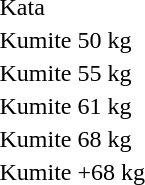<table>
<tr>
<td>Kata</td>
<td></td>
<td></td>
<td></td>
</tr>
<tr>
<td>Kumite 50 kg</td>
<td></td>
<td></td>
<td></td>
</tr>
<tr>
<td>Kumite 55 kg</td>
<td></td>
<td></td>
<td></td>
</tr>
<tr>
<td>Kumite 61 kg</td>
<td></td>
<td></td>
<td></td>
</tr>
<tr>
<td>Kumite 68 kg</td>
<td></td>
<td></td>
<td></td>
</tr>
<tr>
<td>Kumite +68 kg</td>
<td></td>
<td></td>
<td></td>
</tr>
</table>
